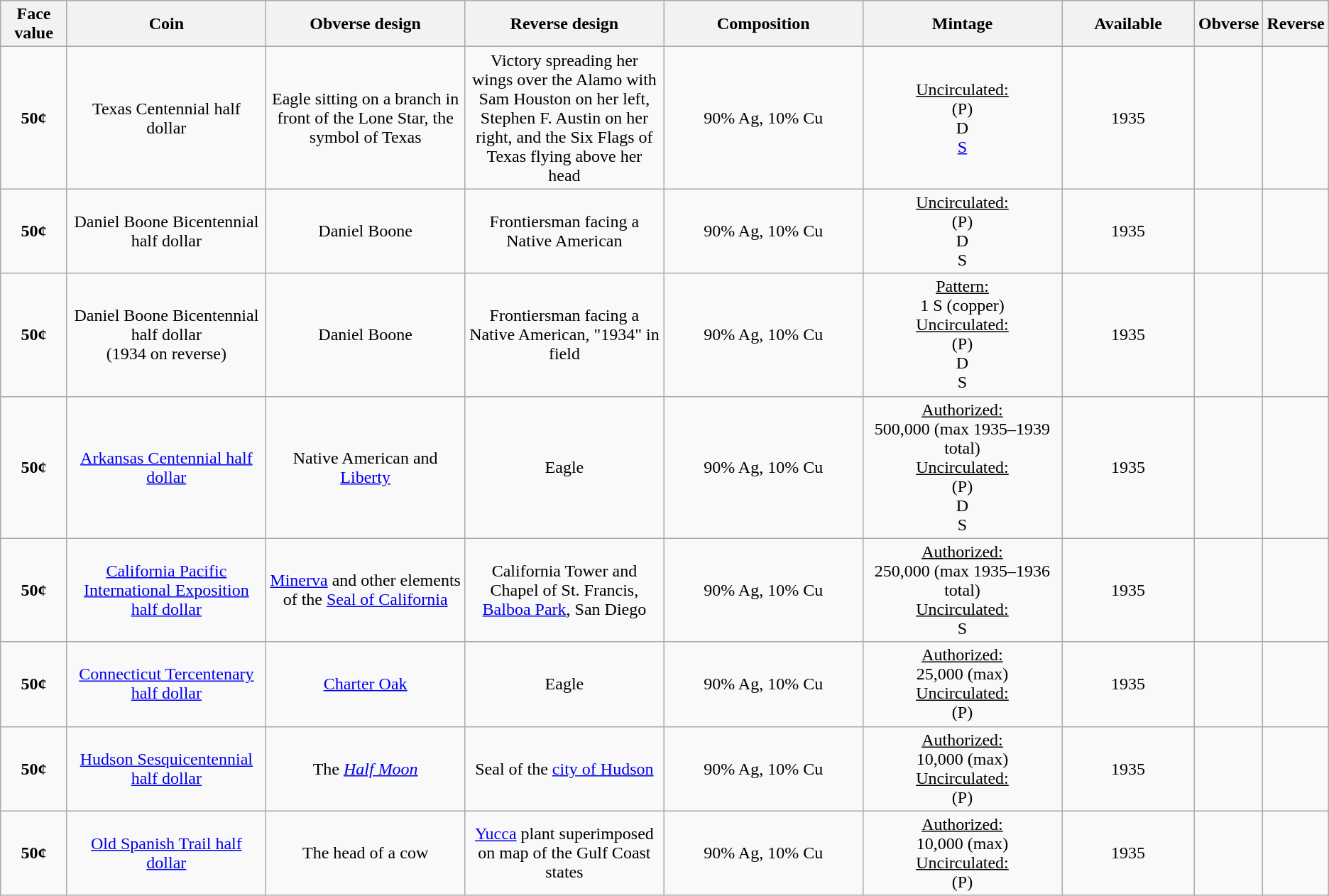<table class="wikitable">
<tr>
<th width="5%">Face value</th>
<th width="15%">Coin</th>
<th width="15%">Obverse design</th>
<th width="15%">Reverse design</th>
<th width="15%">Composition</th>
<th width="15%">Mintage</th>
<th width="10%">Available</th>
<th>Obverse</th>
<th>Reverse</th>
</tr>
<tr>
<td align="center"><strong>50¢</strong></td>
<td align="center">Texas Centennial half dollar</td>
<td align="center">Eagle sitting on a branch in front of the Lone Star, the symbol of Texas</td>
<td align="center">Victory spreading her wings over the Alamo with Sam Houston on her left, Stephen F. Austin on her right, and the Six Flags of Texas flying above her head</td>
<td align="center">90% Ag, 10% Cu</td>
<td align="center"><u>Uncirculated:</u><br> (P) <br>  D <br>  <a href='#'>S</a></td>
<td align="center">1935</td>
<td></td>
<td></td>
</tr>
<tr>
<td align="center"><strong>50¢</strong></td>
<td align="center">Daniel Boone Bicentennial half dollar</td>
<td align="center">Daniel Boone</td>
<td align="center">Frontiersman facing a Native American</td>
<td align="center">90% Ag, 10% Cu</td>
<td align="center"><u>Uncirculated:</u><br> (P)<br> D <br>  S</td>
<td align="center">1935</td>
<td></td>
<td></td>
</tr>
<tr>
<td align="center"><strong>50¢</strong></td>
<td align="center">Daniel Boone Bicentennial half dollar<br>(1934 on reverse)</td>
<td align="center">Daniel Boone</td>
<td align="center">Frontiersman facing a Native American, "1934" in field</td>
<td align="center">90% Ag, 10% Cu</td>
<td align="center"><u>Pattern:</u><br>1 S (copper)<br><u>Uncirculated:</u><br> (P) <br>  D <br>  S</td>
<td align="center">1935</td>
<td></td>
<td></td>
</tr>
<tr>
<td align="center"><strong>50¢</strong></td>
<td align="center"><a href='#'>Arkansas Centennial half dollar</a></td>
<td align="center">Native American and <a href='#'>Liberty</a></td>
<td align="center">Eagle</td>
<td align="center">90% Ag, 10% Cu</td>
<td align="center"><u>Authorized:</u><br>500,000 (max 1935–1939 total)<br><u>Uncirculated:</u><br> (P) <br>  D <br>  S</td>
<td align="center">1935</td>
<td></td>
<td></td>
</tr>
<tr>
<td align="center"><strong>50¢</strong></td>
<td align="center"><a href='#'>California Pacific International Exposition half dollar</a></td>
<td align="center"><a href='#'>Minerva</a> and other elements of the <a href='#'>Seal of California</a></td>
<td align="center">California Tower and Chapel of St. Francis, <a href='#'>Balboa Park</a>, San Diego</td>
<td align="center">90% Ag, 10% Cu</td>
<td align="center"><u>Authorized:</u><br>250,000 (max 1935–1936 total)<br><u>Uncirculated:</u><br> S</td>
<td align="center">1935</td>
<td></td>
<td></td>
</tr>
<tr>
<td align="center"><strong>50¢</strong></td>
<td align="center"><a href='#'>Connecticut Tercentenary half dollar</a></td>
<td align="center"><a href='#'>Charter Oak</a></td>
<td align="center">Eagle</td>
<td align="center">90% Ag, 10% Cu</td>
<td align="center"><u>Authorized:</u><br>25,000 (max)<br><u>Uncirculated:</u><br> (P)</td>
<td align="center">1935</td>
<td></td>
<td></td>
</tr>
<tr>
<td align="center"><strong>50¢</strong></td>
<td align="center"><a href='#'>Hudson Sesquicentennial half dollar</a></td>
<td align="center">The <em><a href='#'>Half Moon</a></em></td>
<td align="center">Seal of the <a href='#'>city of Hudson</a></td>
<td align="center">90% Ag, 10% Cu</td>
<td align="center"><u>Authorized:</u><br>10,000 (max)<br><u>Uncirculated:</u><br> (P)</td>
<td align="center">1935</td>
<td></td>
<td></td>
</tr>
<tr>
<td align="center"><strong>50¢</strong></td>
<td align="center"><a href='#'>Old Spanish Trail half dollar</a></td>
<td align="center">The head of a cow</td>
<td align="center"><a href='#'>Yucca</a> plant superimposed on map of the Gulf Coast states</td>
<td align="center">90% Ag, 10% Cu</td>
<td align="center"><u>Authorized:</u><br>10,000 (max)<br><u>Uncirculated:</u><br> (P)</td>
<td align="center">1935</td>
<td></td>
<td></td>
</tr>
</table>
